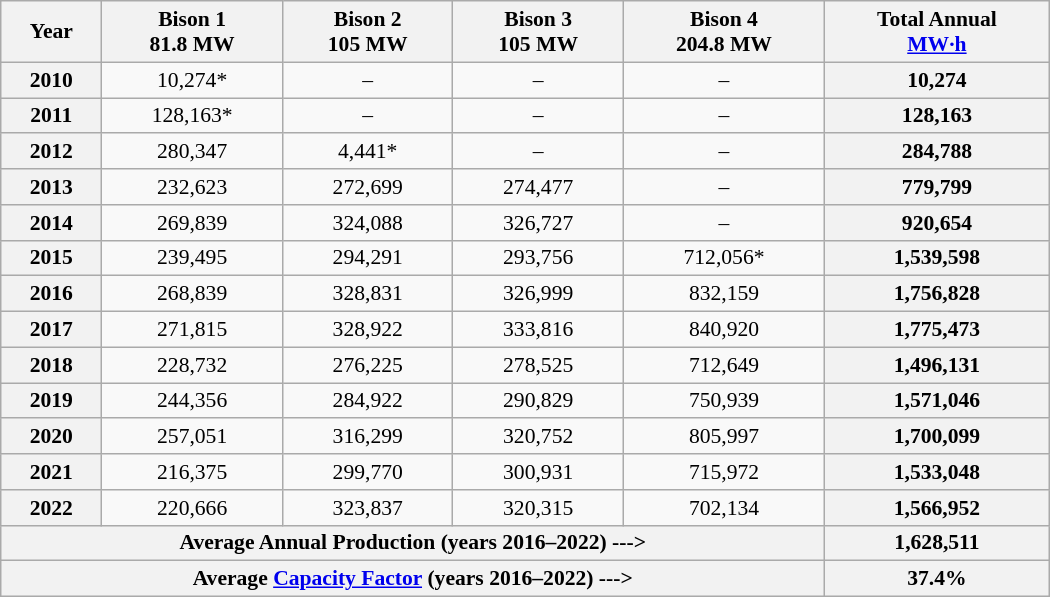<table class=wikitable style="text-align:center; font-size:0.9em; width:700px;">
<tr>
<th>Year</th>
<th>Bison 1<br>81.8 MW </th>
<th>Bison 2<br>105 MW </th>
<th>Bison 3<br>105 MW </th>
<th>Bison 4<br>204.8 MW </th>
<th>Total Annual<br><a href='#'>MW·h</a></th>
</tr>
<tr>
<th>2010</th>
<td>10,274*</td>
<td>–</td>
<td>–</td>
<td>–</td>
<th>10,274</th>
</tr>
<tr>
<th>2011</th>
<td>128,163*</td>
<td>–</td>
<td>–</td>
<td>–</td>
<th>128,163</th>
</tr>
<tr>
<th>2012</th>
<td>280,347</td>
<td>4,441*</td>
<td>–</td>
<td>–</td>
<th>284,788</th>
</tr>
<tr>
<th>2013</th>
<td>232,623</td>
<td>272,699</td>
<td>274,477</td>
<td>–</td>
<th>779,799</th>
</tr>
<tr>
<th>2014</th>
<td>269,839</td>
<td>324,088</td>
<td>326,727</td>
<td>–</td>
<th>920,654</th>
</tr>
<tr>
<th>2015</th>
<td>239,495</td>
<td>294,291</td>
<td>293,756</td>
<td>712,056*</td>
<th>1,539,598</th>
</tr>
<tr>
<th>2016</th>
<td>268,839</td>
<td>328,831</td>
<td>326,999</td>
<td>832,159</td>
<th>1,756,828</th>
</tr>
<tr>
<th>2017</th>
<td>271,815</td>
<td>328,922</td>
<td>333,816</td>
<td>840,920</td>
<th>1,775,473</th>
</tr>
<tr>
<th>2018</th>
<td>228,732</td>
<td>276,225</td>
<td>278,525</td>
<td>712,649</td>
<th>1,496,131</th>
</tr>
<tr>
<th>2019</th>
<td>244,356</td>
<td>284,922</td>
<td>290,829</td>
<td>750,939</td>
<th>1,571,046</th>
</tr>
<tr>
<th>2020</th>
<td>257,051</td>
<td>316,299</td>
<td>320,752</td>
<td>805,997</td>
<th>1,700,099</th>
</tr>
<tr>
<th>2021</th>
<td>216,375</td>
<td>299,770</td>
<td>300,931</td>
<td>715,972</td>
<th>1,533,048</th>
</tr>
<tr>
<th>2022</th>
<td>220,666</td>
<td>323,837</td>
<td>320,315</td>
<td>702,134</td>
<th>1,566,952</th>
</tr>
<tr>
<th colspan=5>Average Annual Production (years 2016–2022) ---></th>
<th>1,628,511</th>
</tr>
<tr>
<th colspan=5>Average <a href='#'>Capacity Factor</a> (years 2016–2022) ---></th>
<th>37.4%</th>
</tr>
</table>
